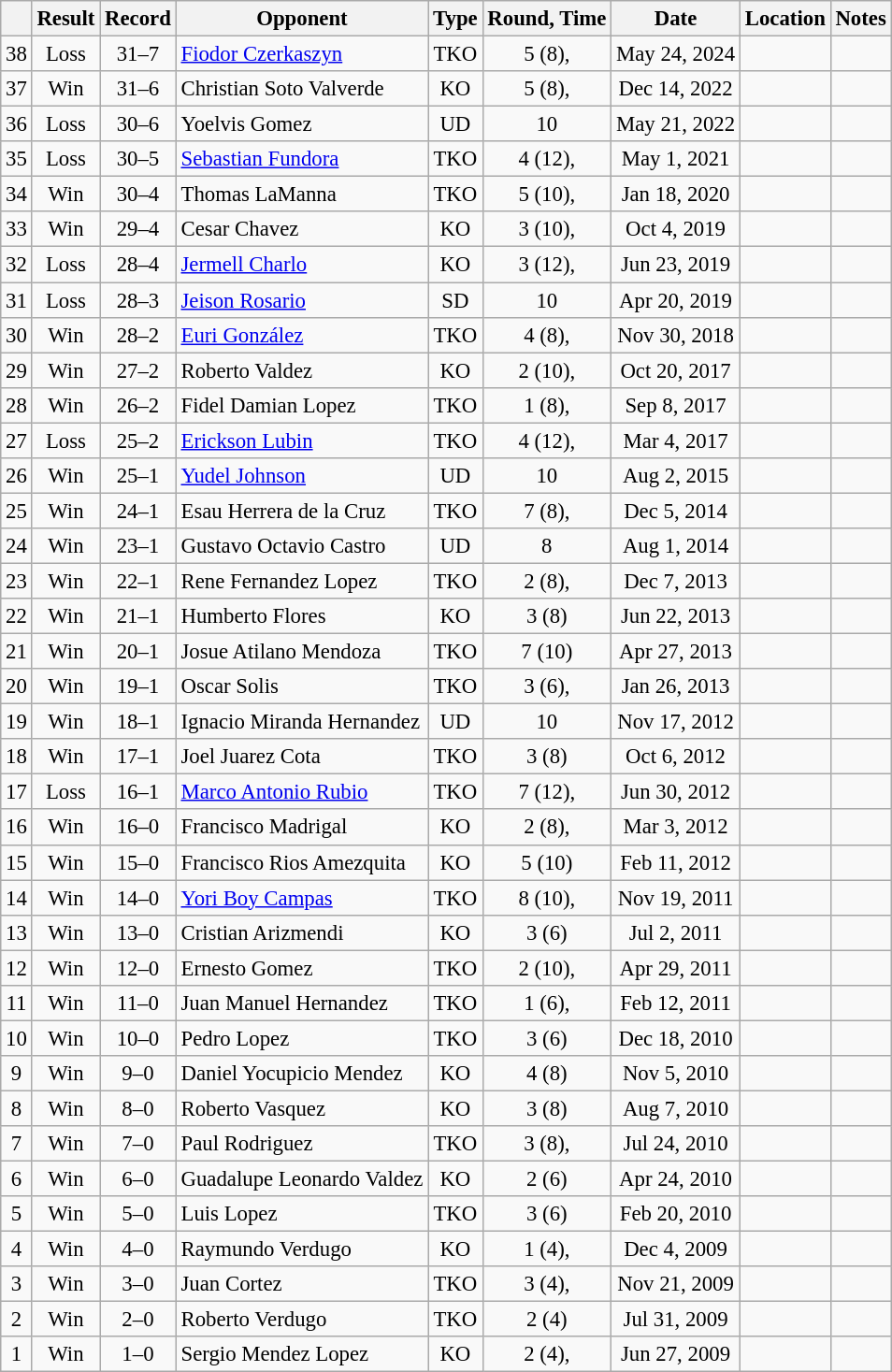<table class="wikitable" style="text-align:center; font-size:95%">
<tr>
<th></th>
<th>Result</th>
<th>Record</th>
<th>Opponent</th>
<th>Type</th>
<th>Round, Time</th>
<th>Date</th>
<th>Location</th>
<th>Notes</th>
</tr>
<tr>
<td>38</td>
<td>Loss</td>
<td>31–7</td>
<td align=left><a href='#'>Fiodor Czerkaszyn</a></td>
<td>TKO</td>
<td>5 (8), </td>
<td>May 24, 2024</td>
<td align=left></td>
<td></td>
</tr>
<tr>
<td>37</td>
<td>Win</td>
<td>31–6</td>
<td align=left>Christian Soto Valverde</td>
<td>KO</td>
<td>5 (8), </td>
<td>Dec 14, 2022</td>
<td align=left></td>
<td></td>
</tr>
<tr>
<td>36</td>
<td>Loss</td>
<td>30–6</td>
<td align=left>Yoelvis Gomez</td>
<td>UD</td>
<td>10</td>
<td>May 21, 2022</td>
<td align=left></td>
<td></td>
</tr>
<tr>
<td>35</td>
<td>Loss</td>
<td>30–5</td>
<td align=left><a href='#'>Sebastian Fundora</a></td>
<td>TKO</td>
<td>4 (12), </td>
<td>May 1, 2021</td>
<td align=left></td>
<td></td>
</tr>
<tr>
<td>34</td>
<td>Win</td>
<td>30–4</td>
<td align=left>Thomas LaManna</td>
<td>TKO</td>
<td>5 (10), </td>
<td>Jan 18, 2020</td>
<td align=left></td>
<td></td>
</tr>
<tr>
<td>33</td>
<td>Win</td>
<td>29–4</td>
<td align=left>Cesar Chavez</td>
<td>KO</td>
<td>3 (10), </td>
<td>Oct 4, 2019</td>
<td align=left></td>
<td></td>
</tr>
<tr>
<td>32</td>
<td>Loss</td>
<td>28–4</td>
<td align=left><a href='#'>Jermell Charlo</a></td>
<td>KO</td>
<td>3 (12), </td>
<td>Jun 23, 2019</td>
<td align=left></td>
<td></td>
</tr>
<tr>
<td>31</td>
<td>Loss</td>
<td>28–3</td>
<td align=left><a href='#'>Jeison Rosario</a></td>
<td>SD</td>
<td>10</td>
<td>Apr 20, 2019</td>
<td align=left></td>
<td></td>
</tr>
<tr>
<td>30</td>
<td>Win</td>
<td>28–2</td>
<td align=left><a href='#'>Euri González</a></td>
<td>TKO</td>
<td>4 (8), </td>
<td>Nov 30, 2018</td>
<td align=left></td>
<td></td>
</tr>
<tr>
<td>29</td>
<td>Win</td>
<td>27–2</td>
<td align=left>Roberto Valdez</td>
<td>KO</td>
<td>2 (10), </td>
<td>Oct 20, 2017</td>
<td align=left></td>
<td></td>
</tr>
<tr>
<td>28</td>
<td>Win</td>
<td>26–2</td>
<td align=left>Fidel Damian Lopez</td>
<td>TKO</td>
<td>1 (8), </td>
<td>Sep 8, 2017</td>
<td align=left></td>
<td></td>
</tr>
<tr>
<td>27</td>
<td>Loss</td>
<td>25–2</td>
<td align=left><a href='#'>Erickson Lubin</a></td>
<td>TKO</td>
<td>4 (12), </td>
<td>Mar 4, 2017</td>
<td align=left></td>
<td></td>
</tr>
<tr>
<td>26</td>
<td>Win</td>
<td>25–1</td>
<td align=left><a href='#'>Yudel Johnson</a></td>
<td>UD</td>
<td>10</td>
<td>Aug 2, 2015</td>
<td align=left></td>
<td></td>
</tr>
<tr>
<td>25</td>
<td>Win</td>
<td>24–1</td>
<td align=left>Esau Herrera de la Cruz</td>
<td>TKO</td>
<td>7 (8), </td>
<td>Dec 5, 2014</td>
<td align=left></td>
<td></td>
</tr>
<tr>
<td>24</td>
<td>Win</td>
<td>23–1</td>
<td align=left>Gustavo Octavio Castro</td>
<td>UD</td>
<td>8</td>
<td>Aug 1, 2014</td>
<td align=left></td>
<td></td>
</tr>
<tr>
<td>23</td>
<td>Win</td>
<td>22–1</td>
<td align=left>Rene Fernandez Lopez</td>
<td>TKO</td>
<td>2 (8), </td>
<td>Dec 7, 2013</td>
<td align=left></td>
<td></td>
</tr>
<tr>
<td>22</td>
<td>Win</td>
<td>21–1</td>
<td align=left>Humberto Flores</td>
<td>KO</td>
<td>3 (8)</td>
<td>Jun 22, 2013</td>
<td align=left></td>
<td></td>
</tr>
<tr>
<td>21</td>
<td>Win</td>
<td>20–1</td>
<td align=left>Josue Atilano Mendoza</td>
<td>TKO</td>
<td>7 (10)</td>
<td>Apr 27, 2013</td>
<td align=left></td>
<td></td>
</tr>
<tr>
<td>20</td>
<td>Win</td>
<td>19–1</td>
<td align=left>Oscar Solis</td>
<td>TKO</td>
<td>3 (6), </td>
<td>Jan 26, 2013</td>
<td align=left></td>
<td></td>
</tr>
<tr>
<td>19</td>
<td>Win</td>
<td>18–1</td>
<td align=left>Ignacio Miranda Hernandez</td>
<td>UD</td>
<td>10</td>
<td>Nov 17, 2012</td>
<td align=left></td>
<td></td>
</tr>
<tr>
<td>18</td>
<td>Win</td>
<td>17–1</td>
<td align=left>Joel Juarez Cota</td>
<td>TKO</td>
<td>3 (8)</td>
<td>Oct 6, 2012</td>
<td align=left></td>
<td></td>
</tr>
<tr>
<td>17</td>
<td>Loss</td>
<td>16–1</td>
<td align=left><a href='#'>Marco Antonio Rubio</a></td>
<td>TKO</td>
<td>7 (12), </td>
<td>Jun 30, 2012</td>
<td align=left></td>
<td align=left></td>
</tr>
<tr>
<td>16</td>
<td>Win</td>
<td>16–0</td>
<td align=left>Francisco Madrigal</td>
<td>KO</td>
<td>2 (8), </td>
<td>Mar 3, 2012</td>
<td align=left></td>
<td></td>
</tr>
<tr>
<td>15</td>
<td>Win</td>
<td>15–0</td>
<td align=left>Francisco Rios Amezquita</td>
<td>KO</td>
<td>5 (10)</td>
<td>Feb 11, 2012</td>
<td align=left></td>
<td></td>
</tr>
<tr>
<td>14</td>
<td>Win</td>
<td>14–0</td>
<td align=left><a href='#'>Yori Boy Campas</a></td>
<td>TKO</td>
<td>8 (10), </td>
<td>Nov 19, 2011</td>
<td align=left></td>
<td></td>
</tr>
<tr>
<td>13</td>
<td>Win</td>
<td>13–0</td>
<td align=left>Cristian Arizmendi</td>
<td>KO</td>
<td>3 (6)</td>
<td>Jul 2, 2011</td>
<td align=left></td>
<td></td>
</tr>
<tr>
<td>12</td>
<td>Win</td>
<td>12–0</td>
<td align=left>Ernesto Gomez</td>
<td>TKO</td>
<td>2 (10), </td>
<td>Apr 29, 2011</td>
<td align=left></td>
<td></td>
</tr>
<tr>
<td>11</td>
<td>Win</td>
<td>11–0</td>
<td align=left>Juan Manuel Hernandez</td>
<td>TKO</td>
<td>1 (6), </td>
<td>Feb 12, 2011</td>
<td align=left></td>
<td></td>
</tr>
<tr>
<td>10</td>
<td>Win</td>
<td>10–0</td>
<td align=left>Pedro Lopez</td>
<td>TKO</td>
<td>3 (6)</td>
<td>Dec 18, 2010</td>
<td align=left></td>
<td></td>
</tr>
<tr>
<td>9</td>
<td>Win</td>
<td>9–0</td>
<td align=left>Daniel Yocupicio Mendez</td>
<td>KO</td>
<td>4 (8)</td>
<td>Nov 5, 2010</td>
<td align=left></td>
<td></td>
</tr>
<tr>
<td>8</td>
<td>Win</td>
<td>8–0</td>
<td align=left>Roberto Vasquez</td>
<td>KO</td>
<td>3 (8)</td>
<td>Aug 7, 2010</td>
<td align=left></td>
<td></td>
</tr>
<tr>
<td>7</td>
<td>Win</td>
<td>7–0</td>
<td align=left>Paul Rodriguez</td>
<td>TKO</td>
<td>3 (8), </td>
<td>Jul 24, 2010</td>
<td align=left></td>
<td></td>
</tr>
<tr>
<td>6</td>
<td>Win</td>
<td>6–0</td>
<td align=left>Guadalupe Leonardo Valdez</td>
<td>KO</td>
<td>2 (6)</td>
<td>Apr 24, 2010</td>
<td align=left></td>
<td></td>
</tr>
<tr>
<td>5</td>
<td>Win</td>
<td>5–0</td>
<td align=left>Luis Lopez</td>
<td>TKO</td>
<td>3 (6)</td>
<td>Feb 20, 2010</td>
<td align=left></td>
<td></td>
</tr>
<tr>
<td>4</td>
<td>Win</td>
<td>4–0</td>
<td align=left>Raymundo Verdugo</td>
<td>KO</td>
<td>1 (4), </td>
<td>Dec 4, 2009</td>
<td align=left></td>
<td></td>
</tr>
<tr>
<td>3</td>
<td>Win</td>
<td>3–0</td>
<td align=left>Juan Cortez</td>
<td>TKO</td>
<td>3 (4), </td>
<td>Nov 21, 2009</td>
<td align=left></td>
<td></td>
</tr>
<tr>
<td>2</td>
<td>Win</td>
<td>2–0</td>
<td align=left>Roberto Verdugo</td>
<td>TKO</td>
<td>2 (4)</td>
<td>Jul 31, 2009</td>
<td align=left></td>
<td></td>
</tr>
<tr>
<td>1</td>
<td>Win</td>
<td>1–0</td>
<td align=left>Sergio Mendez Lopez</td>
<td>KO</td>
<td>2 (4), </td>
<td>Jun 27, 2009</td>
<td align=left></td>
<td></td>
</tr>
</table>
